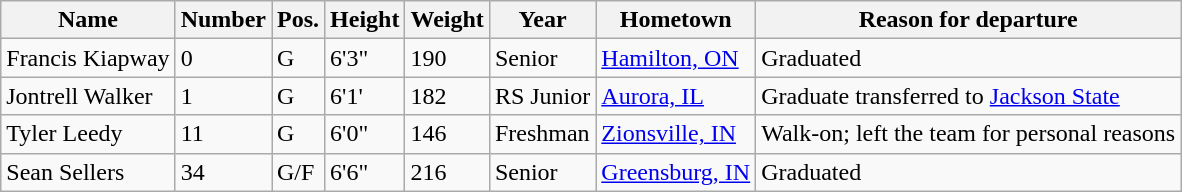<table class="wikitable sortable" border="1">
<tr>
<th>Name</th>
<th>Number</th>
<th>Pos.</th>
<th>Height</th>
<th>Weight</th>
<th>Year</th>
<th>Hometown</th>
<th class="unsortable">Reason for departure</th>
</tr>
<tr>
<td>Francis Kiapway</td>
<td>0</td>
<td>G</td>
<td>6'3"</td>
<td>190</td>
<td>Senior</td>
<td><a href='#'>Hamilton, ON</a></td>
<td>Graduated</td>
</tr>
<tr>
<td>Jontrell Walker</td>
<td>1</td>
<td>G</td>
<td>6'1'</td>
<td>182</td>
<td>RS Junior</td>
<td><a href='#'>Aurora, IL</a></td>
<td>Graduate transferred to <a href='#'>Jackson State</a></td>
</tr>
<tr>
<td>Tyler Leedy</td>
<td>11</td>
<td>G</td>
<td>6'0"</td>
<td>146</td>
<td>Freshman</td>
<td><a href='#'>Zionsville, IN</a></td>
<td>Walk-on; left the team for personal reasons</td>
</tr>
<tr>
<td>Sean Sellers</td>
<td>34</td>
<td>G/F</td>
<td>6'6"</td>
<td>216</td>
<td>Senior</td>
<td><a href='#'>Greensburg, IN</a></td>
<td>Graduated</td>
</tr>
</table>
